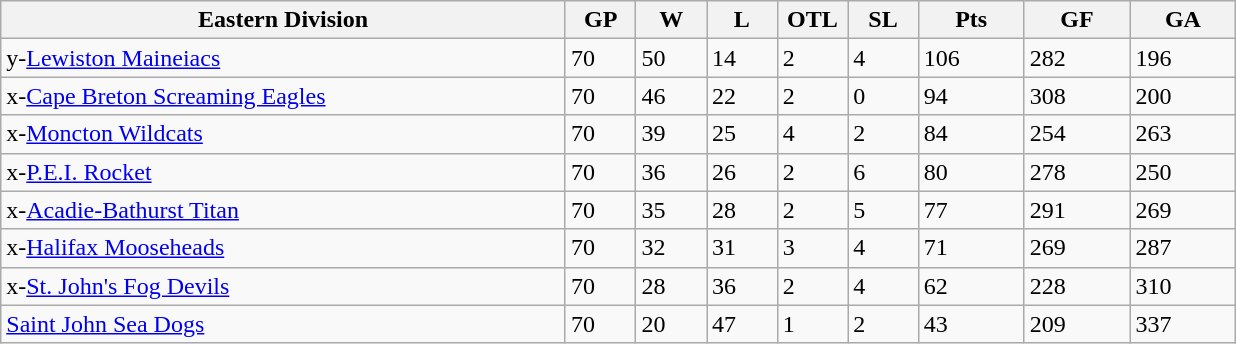<table class="wikitable">
<tr>
<th bgcolor="#DDDDFF" width="40%">Eastern Division</th>
<th bgcolor="#DDDDFF" width="5%">GP</th>
<th bgcolor="#DDDDFF" width="5%">W</th>
<th bgcolor="#DDDDFF" width="5%">L</th>
<th bgcolor="#DDDDFF" width="5%">OTL</th>
<th bgcolor="#DDDDFF" width="5%">SL</th>
<th bgcolor="#DDDDFF" width="7.5%">Pts</th>
<th bgcolor="#DDDDFF" width="7.5%">GF</th>
<th bgcolor="#DDDDFF" width="7.5%">GA</th>
</tr>
<tr>
<td>y-<a href='#'>Lewiston Maineiacs</a></td>
<td>70</td>
<td>50</td>
<td>14</td>
<td>2</td>
<td>4</td>
<td>106</td>
<td>282</td>
<td>196</td>
</tr>
<tr>
<td>x-<a href='#'>Cape Breton Screaming Eagles</a></td>
<td>70</td>
<td>46</td>
<td>22</td>
<td>2</td>
<td>0</td>
<td>94</td>
<td>308</td>
<td>200</td>
</tr>
<tr>
<td>x-<a href='#'>Moncton Wildcats</a></td>
<td>70</td>
<td>39</td>
<td>25</td>
<td>4</td>
<td>2</td>
<td>84</td>
<td>254</td>
<td>263</td>
</tr>
<tr>
<td>x-<a href='#'>P.E.I. Rocket</a></td>
<td>70</td>
<td>36</td>
<td>26</td>
<td>2</td>
<td>6</td>
<td>80</td>
<td>278</td>
<td>250</td>
</tr>
<tr>
<td>x-<a href='#'>Acadie-Bathurst Titan</a></td>
<td>70</td>
<td>35</td>
<td>28</td>
<td>2</td>
<td>5</td>
<td>77</td>
<td>291</td>
<td>269</td>
</tr>
<tr>
<td>x-<a href='#'>Halifax Mooseheads</a></td>
<td>70</td>
<td>32</td>
<td>31</td>
<td>3</td>
<td>4</td>
<td>71</td>
<td>269</td>
<td>287</td>
</tr>
<tr>
<td>x-<a href='#'>St. John's Fog Devils</a></td>
<td>70</td>
<td>28</td>
<td>36</td>
<td>2</td>
<td>4</td>
<td>62</td>
<td>228</td>
<td>310</td>
</tr>
<tr>
<td><a href='#'>Saint John Sea Dogs</a></td>
<td>70</td>
<td>20</td>
<td>47</td>
<td>1</td>
<td>2</td>
<td>43</td>
<td>209</td>
<td>337</td>
</tr>
</table>
